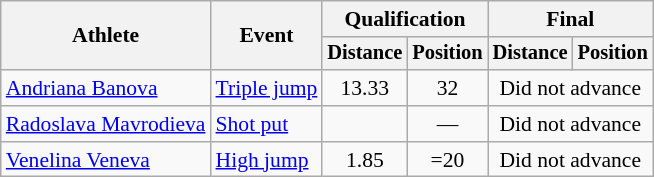<table class=wikitable style="font-size:90%">
<tr>
<th rowspan="2">Athlete</th>
<th rowspan="2">Event</th>
<th colspan="2">Qualification</th>
<th colspan="2">Final</th>
</tr>
<tr style="font-size:95%">
<th>Distance</th>
<th>Position</th>
<th>Distance</th>
<th>Position</th>
</tr>
<tr align=center>
<td align=left><a href='#'>Andriana Banova</a></td>
<td align=left><a href='#'>Triple jump</a></td>
<td>13.33</td>
<td>32</td>
<td colspan=2>Did not advance</td>
</tr>
<tr align=center>
<td align=left><a href='#'>Radoslava Mavrodieva</a></td>
<td align=left><a href='#'>Shot put</a></td>
<td></td>
<td>—</td>
<td colspan=2>Did not advance</td>
</tr>
<tr align=center>
<td align=left><a href='#'>Venelina Veneva</a></td>
<td align=left><a href='#'>High jump</a></td>
<td>1.85</td>
<td>=20</td>
<td colspan=2>Did not advance</td>
</tr>
</table>
